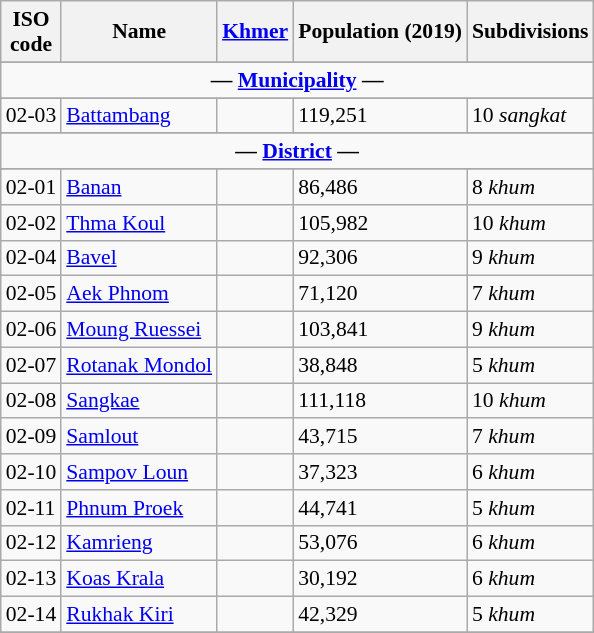<table class="wikitable" style="font-size:90%;">
<tr>
<th>ISO<br>code</th>
<th>Name</th>
<th><a href='#'>Khmer</a></th>
<th>Population (2019)</th>
<th>Subdivisions</th>
</tr>
<tr>
</tr>
<tr ---------bgcolor=lightblue>
<td colspan=6 align=center><strong>— <a href='#'>Municipality</a> —</strong></td>
</tr>
<tr --------->
</tr>
<tr>
<td>02-03</td>
<td><a href='#'>Battambang</a></td>
<td></td>
<td>119,251</td>
<td>10 <em>sangkat</em></td>
</tr>
<tr>
</tr>
<tr ---------bgcolor=lightblue>
<td colspan=6 align=center><strong>— <a href='#'>District</a> —</strong></td>
</tr>
<tr --------->
</tr>
<tr>
<td>02-01</td>
<td><a href='#'>Banan</a></td>
<td></td>
<td>86,486</td>
<td>8 <em>khum</em></td>
</tr>
<tr>
<td>02-02</td>
<td><a href='#'>Thma Koul</a></td>
<td></td>
<td>105,982</td>
<td>10 <em>khum</em></td>
</tr>
<tr>
<td>02-04</td>
<td><a href='#'>Bavel</a></td>
<td></td>
<td>92,306</td>
<td>9 <em>khum</em></td>
</tr>
<tr>
<td>02-05</td>
<td><a href='#'>Aek Phnom</a></td>
<td></td>
<td>71,120</td>
<td>7 <em>khum</em></td>
</tr>
<tr>
<td>02-06</td>
<td><a href='#'>Moung Ruessei</a></td>
<td></td>
<td>103,841</td>
<td>9 <em>khum</em></td>
</tr>
<tr>
<td>02-07</td>
<td><a href='#'>Rotanak Mondol</a></td>
<td></td>
<td>38,848</td>
<td>5 <em>khum</em></td>
</tr>
<tr>
<td>02-08</td>
<td><a href='#'>Sangkae</a></td>
<td></td>
<td>111,118</td>
<td>10 <em>khum</em></td>
</tr>
<tr>
<td>02-09</td>
<td><a href='#'>Samlout</a></td>
<td></td>
<td>43,715</td>
<td>7 <em>khum</em></td>
</tr>
<tr>
<td>02-10</td>
<td><a href='#'>Sampov Loun</a></td>
<td></td>
<td>37,323</td>
<td>6 <em>khum</em></td>
</tr>
<tr>
<td>02-11</td>
<td><a href='#'>Phnum Proek</a></td>
<td></td>
<td>44,741</td>
<td>5 <em>khum</em></td>
</tr>
<tr>
<td>02-12</td>
<td><a href='#'>Kamrieng</a></td>
<td></td>
<td>53,076</td>
<td>6 <em>khum</em></td>
</tr>
<tr>
<td>02-13</td>
<td><a href='#'>Koas Krala</a></td>
<td></td>
<td>30,192</td>
<td>6 <em>khum</em></td>
</tr>
<tr>
<td>02-14</td>
<td><a href='#'>Rukhak Kiri</a></td>
<td></td>
<td>42,329</td>
<td>5 <em>khum</em></td>
</tr>
<tr>
</tr>
</table>
